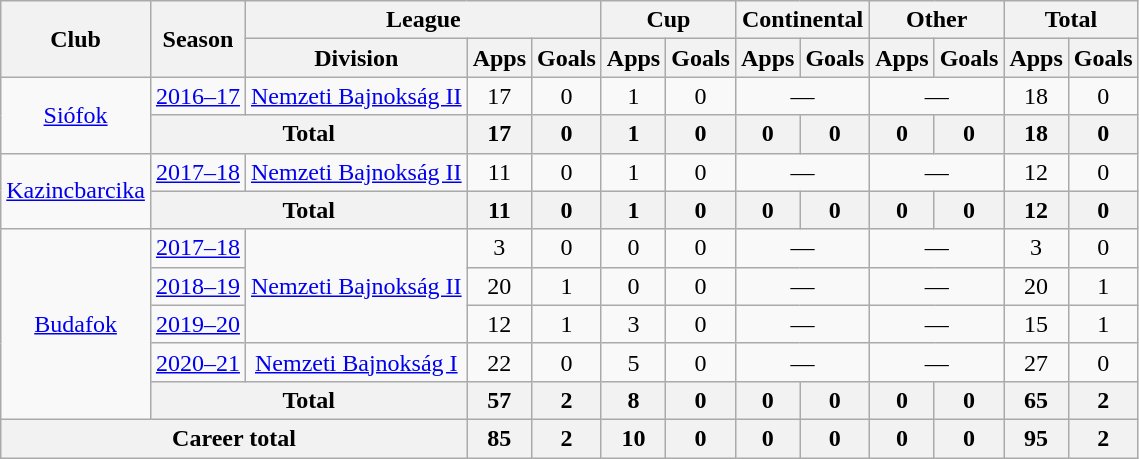<table class="wikitable" style="text-align:center">
<tr>
<th rowspan="2">Club</th>
<th rowspan="2">Season</th>
<th colspan="3">League</th>
<th colspan="2">Cup</th>
<th colspan="2">Continental</th>
<th colspan="2">Other</th>
<th colspan="2">Total</th>
</tr>
<tr>
<th>Division</th>
<th>Apps</th>
<th>Goals</th>
<th>Apps</th>
<th>Goals</th>
<th>Apps</th>
<th>Goals</th>
<th>Apps</th>
<th>Goals</th>
<th>Apps</th>
<th>Goals</th>
</tr>
<tr>
<td rowspan="2"><a href='#'>Siófok</a></td>
<td><a href='#'>2016–17</a></td>
<td><a href='#'>Nemzeti Bajnokság II</a></td>
<td>17</td>
<td>0</td>
<td>1</td>
<td>0</td>
<td colspan="2">—</td>
<td colspan="2">—</td>
<td>18</td>
<td>0</td>
</tr>
<tr>
<th colspan="2">Total</th>
<th>17</th>
<th>0</th>
<th>1</th>
<th>0</th>
<th>0</th>
<th>0</th>
<th>0</th>
<th>0</th>
<th>18</th>
<th>0</th>
</tr>
<tr>
<td rowspan="2"><a href='#'>Kazincbarcika</a></td>
<td><a href='#'>2017–18</a></td>
<td><a href='#'>Nemzeti Bajnokság II</a></td>
<td>11</td>
<td>0</td>
<td>1</td>
<td>0</td>
<td colspan="2">—</td>
<td colspan="2">—</td>
<td>12</td>
<td>0</td>
</tr>
<tr>
<th colspan="2">Total</th>
<th>11</th>
<th>0</th>
<th>1</th>
<th>0</th>
<th>0</th>
<th>0</th>
<th>0</th>
<th>0</th>
<th>12</th>
<th>0</th>
</tr>
<tr>
<td rowspan="5"><a href='#'>Budafok</a></td>
<td><a href='#'>2017–18</a></td>
<td rowspan="3"><a href='#'>Nemzeti Bajnokság II</a></td>
<td>3</td>
<td>0</td>
<td>0</td>
<td>0</td>
<td colspan="2">—</td>
<td colspan="2">—</td>
<td>3</td>
<td>0</td>
</tr>
<tr>
<td><a href='#'>2018–19</a></td>
<td>20</td>
<td>1</td>
<td>0</td>
<td>0</td>
<td colspan="2">—</td>
<td colspan="2">—</td>
<td>20</td>
<td>1</td>
</tr>
<tr>
<td><a href='#'>2019–20</a></td>
<td>12</td>
<td>1</td>
<td>3</td>
<td>0</td>
<td colspan="2">—</td>
<td colspan="2">—</td>
<td>15</td>
<td>1</td>
</tr>
<tr>
<td><a href='#'>2020–21</a></td>
<td><a href='#'>Nemzeti Bajnokság I</a></td>
<td>22</td>
<td>0</td>
<td>5</td>
<td>0</td>
<td colspan="2">—</td>
<td colspan="2">—</td>
<td>27</td>
<td>0</td>
</tr>
<tr>
<th colspan="2">Total</th>
<th>57</th>
<th>2</th>
<th>8</th>
<th>0</th>
<th>0</th>
<th>0</th>
<th>0</th>
<th>0</th>
<th>65</th>
<th>2</th>
</tr>
<tr>
<th colspan="3">Career total</th>
<th>85</th>
<th>2</th>
<th>10</th>
<th>0</th>
<th>0</th>
<th>0</th>
<th>0</th>
<th>0</th>
<th>95</th>
<th>2</th>
</tr>
</table>
